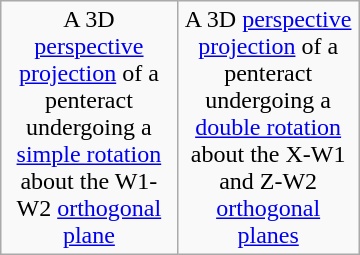<table class="wikitable" width="240">
<tr valign="top" align="center">
<td>A 3D <a href='#'>perspective projection</a> of a penteract undergoing a <a href='#'>simple rotation</a> about the W1-W2 <a href='#'>orthogonal</a> <a href='#'>plane</a></td>
<td>A 3D <a href='#'>perspective projection</a> of a penteract undergoing a <a href='#'>double rotation</a> about the X-W1 and Z-W2 <a href='#'>orthogonal</a> <a href='#'>planes</a></td>
</tr>
</table>
